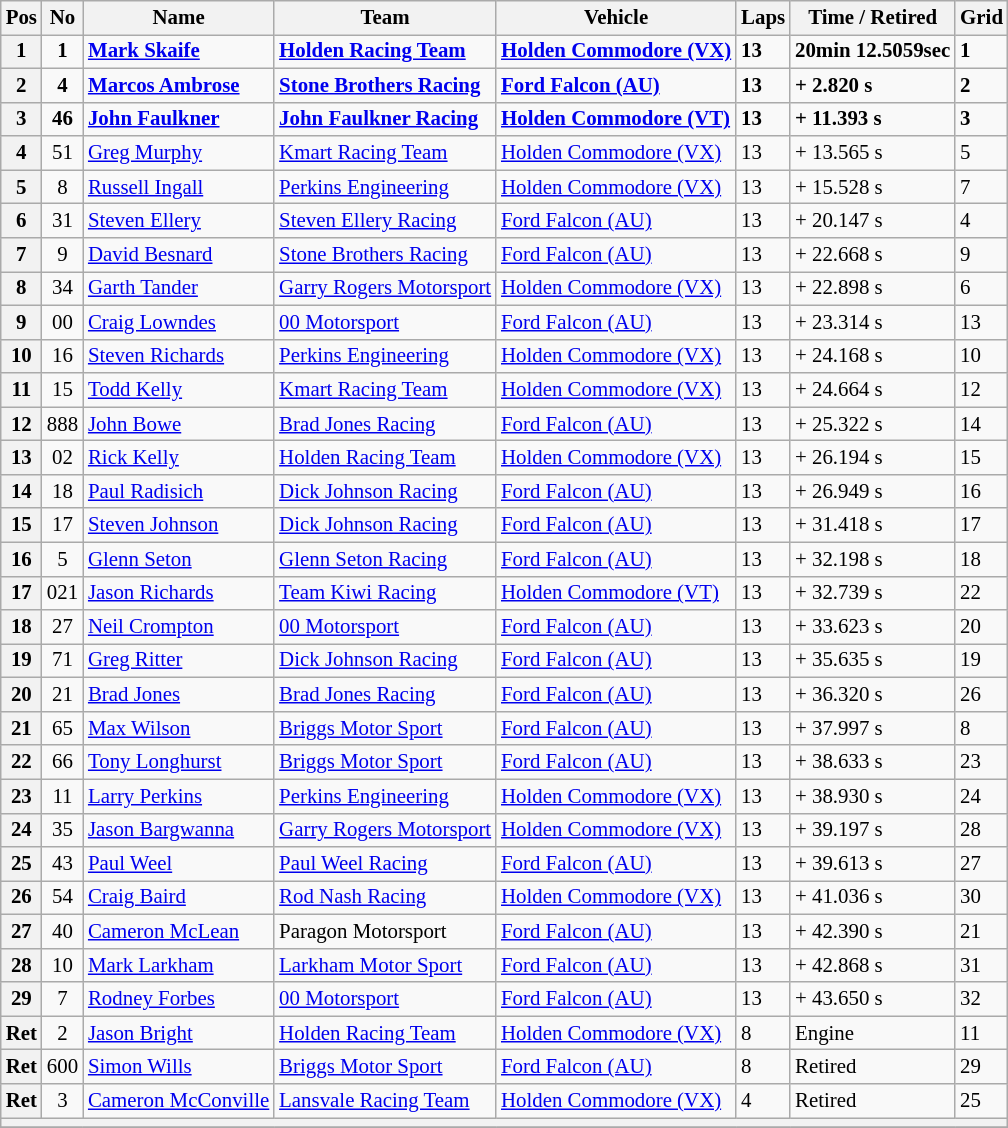<table class="wikitable" style="font-size: 87%;">
<tr>
<th>Pos</th>
<th>No</th>
<th>Name</th>
<th>Team</th>
<th>Vehicle</th>
<th>Laps</th>
<th>Time / Retired</th>
<th>Grid</th>
</tr>
<tr>
<th>1</th>
<td align=center><strong>1</strong></td>
<td><strong> <a href='#'>Mark Skaife</a></strong></td>
<td><strong><a href='#'>Holden Racing Team</a></strong></td>
<td><strong><a href='#'>Holden Commodore (VX)</a></strong></td>
<td><strong>13</strong></td>
<td><strong>20min 12.5059sec</strong></td>
<td><strong>1</strong></td>
</tr>
<tr>
<th>2</th>
<td align=center><strong>4</strong></td>
<td> <strong><a href='#'>Marcos Ambrose</a></strong></td>
<td><strong><a href='#'>Stone Brothers Racing</a></strong></td>
<td><strong><a href='#'>Ford Falcon (AU)</a></strong></td>
<td><strong>13</strong></td>
<td><strong>+ 2.820 s</strong></td>
<td><strong>2</strong></td>
</tr>
<tr>
<th>3</th>
<td align=center><strong>46</strong></td>
<td> <strong><a href='#'>John Faulkner</a></strong></td>
<td><strong><a href='#'>John Faulkner Racing</a></strong></td>
<td><strong><a href='#'>Holden Commodore (VT)</a></strong></td>
<td><strong>13</strong></td>
<td><strong>+ 11.393 s</strong></td>
<td><strong>3</strong></td>
</tr>
<tr>
<th>4</th>
<td align=center>51</td>
<td> <a href='#'>Greg Murphy</a></td>
<td><a href='#'>Kmart Racing Team</a></td>
<td><a href='#'>Holden Commodore (VX)</a></td>
<td>13</td>
<td>+ 13.565 s</td>
<td>5</td>
</tr>
<tr>
<th>5</th>
<td align=center>8</td>
<td> <a href='#'>Russell Ingall</a></td>
<td><a href='#'>Perkins Engineering</a></td>
<td><a href='#'>Holden Commodore (VX)</a></td>
<td>13</td>
<td>+ 15.528 s</td>
<td>7</td>
</tr>
<tr>
<th>6</th>
<td align=center>31</td>
<td> <a href='#'>Steven Ellery</a></td>
<td><a href='#'>Steven Ellery Racing</a></td>
<td><a href='#'>Ford Falcon (AU)</a></td>
<td>13</td>
<td>+ 20.147 s</td>
<td>4</td>
</tr>
<tr>
<th>7</th>
<td align=center>9</td>
<td> <a href='#'>David Besnard</a></td>
<td><a href='#'>Stone Brothers Racing</a></td>
<td><a href='#'>Ford Falcon (AU)</a></td>
<td>13</td>
<td>+ 22.668 s</td>
<td>9</td>
</tr>
<tr>
<th>8</th>
<td align=center>34</td>
<td> <a href='#'>Garth Tander</a></td>
<td><a href='#'>Garry Rogers Motorsport</a></td>
<td><a href='#'>Holden Commodore (VX)</a></td>
<td>13</td>
<td>+ 22.898 s</td>
<td>6</td>
</tr>
<tr>
<th>9</th>
<td align=center>00</td>
<td> <a href='#'>Craig Lowndes</a></td>
<td><a href='#'>00 Motorsport</a></td>
<td><a href='#'>Ford Falcon (AU)</a></td>
<td>13</td>
<td>+ 23.314 s</td>
<td>13</td>
</tr>
<tr>
<th>10</th>
<td align=center>16</td>
<td> <a href='#'>Steven Richards</a></td>
<td><a href='#'>Perkins Engineering</a></td>
<td><a href='#'>Holden Commodore (VX)</a></td>
<td>13</td>
<td>+ 24.168 s</td>
<td>10</td>
</tr>
<tr>
<th>11</th>
<td align=center>15</td>
<td> <a href='#'>Todd Kelly</a></td>
<td><a href='#'>Kmart Racing Team</a></td>
<td><a href='#'>Holden Commodore (VX)</a></td>
<td>13</td>
<td>+ 24.664 s</td>
<td>12</td>
</tr>
<tr>
<th>12</th>
<td align=center>888</td>
<td> <a href='#'>John Bowe</a></td>
<td><a href='#'>Brad Jones Racing</a></td>
<td><a href='#'>Ford Falcon (AU)</a></td>
<td>13</td>
<td>+ 25.322 s</td>
<td>14</td>
</tr>
<tr>
<th>13</th>
<td align=center>02</td>
<td> <a href='#'>Rick Kelly</a></td>
<td><a href='#'>Holden Racing Team</a></td>
<td><a href='#'>Holden Commodore (VX)</a></td>
<td>13</td>
<td>+ 26.194 s</td>
<td>15</td>
</tr>
<tr>
<th>14</th>
<td align=center>18</td>
<td> <a href='#'>Paul Radisich</a></td>
<td><a href='#'>Dick Johnson Racing</a></td>
<td><a href='#'>Ford Falcon (AU)</a></td>
<td>13</td>
<td>+ 26.949 s</td>
<td>16</td>
</tr>
<tr>
<th>15</th>
<td align=center>17</td>
<td> <a href='#'>Steven Johnson</a></td>
<td><a href='#'>Dick Johnson Racing</a></td>
<td><a href='#'>Ford Falcon (AU)</a></td>
<td>13</td>
<td>+ 31.418 s</td>
<td>17</td>
</tr>
<tr>
<th>16</th>
<td align=center>5</td>
<td> <a href='#'>Glenn Seton</a></td>
<td><a href='#'>Glenn Seton Racing</a></td>
<td><a href='#'>Ford Falcon (AU)</a></td>
<td>13</td>
<td>+ 32.198 s</td>
<td>18</td>
</tr>
<tr>
<th>17</th>
<td align=center>021</td>
<td> <a href='#'>Jason Richards</a></td>
<td><a href='#'>Team Kiwi Racing</a></td>
<td><a href='#'>Holden Commodore (VT)</a></td>
<td>13</td>
<td>+ 32.739 s</td>
<td>22</td>
</tr>
<tr>
<th>18</th>
<td align=center>27</td>
<td> <a href='#'>Neil Crompton</a></td>
<td><a href='#'>00 Motorsport</a></td>
<td><a href='#'>Ford Falcon (AU)</a></td>
<td>13</td>
<td>+ 33.623 s</td>
<td>20</td>
</tr>
<tr>
<th>19</th>
<td align=center>71</td>
<td> <a href='#'>Greg Ritter</a></td>
<td><a href='#'>Dick Johnson Racing</a></td>
<td><a href='#'>Ford Falcon (AU)</a></td>
<td>13</td>
<td>+ 35.635 s</td>
<td>19</td>
</tr>
<tr>
<th>20</th>
<td align=center>21</td>
<td> <a href='#'>Brad Jones</a></td>
<td><a href='#'>Brad Jones Racing</a></td>
<td><a href='#'>Ford Falcon (AU)</a></td>
<td>13</td>
<td>+ 36.320 s</td>
<td>26</td>
</tr>
<tr>
<th>21</th>
<td align=center>65</td>
<td> <a href='#'>Max Wilson</a></td>
<td><a href='#'>Briggs Motor Sport</a></td>
<td><a href='#'>Ford Falcon (AU)</a></td>
<td>13</td>
<td>+ 37.997 s</td>
<td>8</td>
</tr>
<tr>
<th>22</th>
<td align=center>66</td>
<td> <a href='#'>Tony Longhurst</a></td>
<td><a href='#'>Briggs Motor Sport</a></td>
<td><a href='#'>Ford Falcon (AU)</a></td>
<td>13</td>
<td>+ 38.633 s</td>
<td>23</td>
</tr>
<tr>
<th>23</th>
<td align=center>11</td>
<td> <a href='#'>Larry Perkins</a></td>
<td><a href='#'>Perkins Engineering</a></td>
<td><a href='#'>Holden Commodore (VX)</a></td>
<td>13</td>
<td>+ 38.930 s</td>
<td>24</td>
</tr>
<tr>
<th>24</th>
<td align=center>35</td>
<td> <a href='#'>Jason Bargwanna</a></td>
<td><a href='#'>Garry Rogers Motorsport</a></td>
<td><a href='#'>Holden Commodore (VX)</a></td>
<td>13</td>
<td>+ 39.197 s</td>
<td>28</td>
</tr>
<tr>
<th>25</th>
<td align=center>43</td>
<td> <a href='#'>Paul Weel</a></td>
<td><a href='#'>Paul Weel Racing</a></td>
<td><a href='#'>Ford Falcon (AU)</a></td>
<td>13</td>
<td>+ 39.613 s</td>
<td>27</td>
</tr>
<tr>
<th>26</th>
<td align=center>54</td>
<td> <a href='#'>Craig Baird</a></td>
<td><a href='#'>Rod Nash Racing</a></td>
<td><a href='#'>Holden Commodore (VX)</a></td>
<td>13</td>
<td>+ 41.036 s</td>
<td>30</td>
</tr>
<tr>
<th>27</th>
<td align=center>40</td>
<td> <a href='#'>Cameron McLean</a></td>
<td>Paragon Motorsport</td>
<td><a href='#'>Ford Falcon (AU)</a></td>
<td>13</td>
<td>+ 42.390 s</td>
<td>21</td>
</tr>
<tr>
<th>28</th>
<td align=center>10</td>
<td> <a href='#'>Mark Larkham</a></td>
<td><a href='#'>Larkham Motor Sport</a></td>
<td><a href='#'>Ford Falcon (AU)</a></td>
<td>13</td>
<td>+ 42.868 s</td>
<td>31</td>
</tr>
<tr>
<th>29</th>
<td align=center>7</td>
<td> <a href='#'>Rodney Forbes</a></td>
<td><a href='#'>00 Motorsport</a></td>
<td><a href='#'>Ford Falcon (AU)</a></td>
<td>13</td>
<td>+ 43.650 s</td>
<td>32</td>
</tr>
<tr>
<th>Ret</th>
<td align=center>2</td>
<td> <a href='#'>Jason Bright</a></td>
<td><a href='#'>Holden Racing Team</a></td>
<td><a href='#'>Holden Commodore (VX)</a></td>
<td>8</td>
<td>Engine</td>
<td>11</td>
</tr>
<tr>
<th>Ret</th>
<td align=center>600</td>
<td> <a href='#'>Simon Wills</a></td>
<td><a href='#'>Briggs Motor Sport</a></td>
<td><a href='#'>Ford Falcon (AU)</a></td>
<td>8</td>
<td>Retired</td>
<td>29</td>
</tr>
<tr>
<th>Ret</th>
<td align=center>3</td>
<td> <a href='#'>Cameron McConville</a></td>
<td><a href='#'>Lansvale Racing Team</a></td>
<td><a href='#'>Holden Commodore (VX)</a></td>
<td>4</td>
<td>Retired</td>
<td>25</td>
</tr>
<tr>
<th colspan=8></th>
</tr>
<tr>
</tr>
</table>
